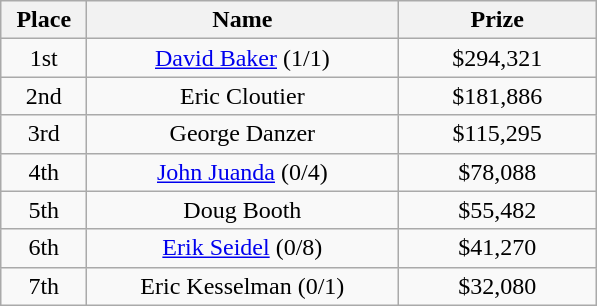<table class="wikitable">
<tr>
<th width="50">Place</th>
<th width="200">Name</th>
<th width="125">Prize</th>
</tr>
<tr>
<td align = "center">1st</td>
<td align = "center"><a href='#'>David Baker</a> (1/1)</td>
<td align = "center">$294,321</td>
</tr>
<tr>
<td align = "center">2nd</td>
<td align = "center">Eric Cloutier</td>
<td align = "center">$181,886</td>
</tr>
<tr>
<td align = "center">3rd</td>
<td align = "center">George Danzer</td>
<td align = "center">$115,295</td>
</tr>
<tr>
<td align = "center">4th</td>
<td align = "center"><a href='#'>John Juanda</a> (0/4)</td>
<td align = "center">$78,088</td>
</tr>
<tr>
<td align = "center">5th</td>
<td align = "center">Doug Booth</td>
<td align = "center">$55,482</td>
</tr>
<tr>
<td align = "center">6th</td>
<td align = "center"><a href='#'>Erik Seidel</a> (0/8)</td>
<td align = "center">$41,270</td>
</tr>
<tr>
<td align = "center">7th</td>
<td align = "center">Eric Kesselman (0/1)</td>
<td align = "center">$32,080</td>
</tr>
</table>
